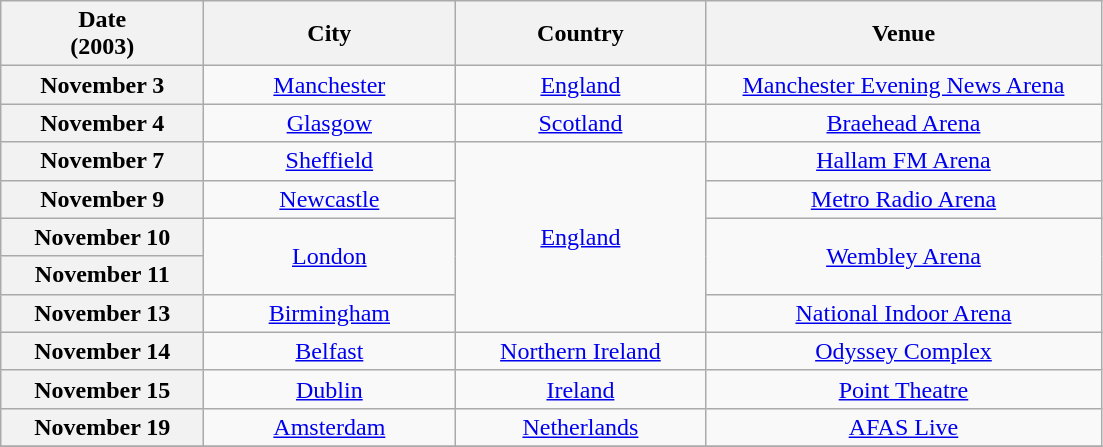<table class="wikitable plainrowheaders" style="text-align:center;">
<tr>
<th scope="col" style="width:8em;">Date<br>(2003)</th>
<th scope="col" style="width:10em;">City</th>
<th scope="col" style="width:10em;">Country</th>
<th scope="col" style="width:16em;">Venue</th>
</tr>
<tr>
<th scope="row">November 3</th>
<td><a href='#'>Manchester</a></td>
<td><a href='#'>England</a></td>
<td><a href='#'>Manchester Evening News Arena</a></td>
</tr>
<tr>
<th scope="row">November 4</th>
<td><a href='#'>Glasgow</a></td>
<td><a href='#'>Scotland</a></td>
<td><a href='#'>Braehead Arena</a></td>
</tr>
<tr>
<th scope="row">November 7</th>
<td><a href='#'>Sheffield</a></td>
<td rowspan=5><a href='#'>England</a></td>
<td><a href='#'>Hallam FM Arena</a></td>
</tr>
<tr>
<th scope="row">November 9</th>
<td><a href='#'>Newcastle</a></td>
<td><a href='#'>Metro Radio Arena</a></td>
</tr>
<tr>
<th scope="row">November 10</th>
<td rowspan=2><a href='#'>London</a></td>
<td rowspan=2><a href='#'>Wembley Arena</a></td>
</tr>
<tr>
<th scope="row">November 11</th>
</tr>
<tr>
<th scope="row">November 13</th>
<td><a href='#'>Birmingham</a></td>
<td><a href='#'>National Indoor Arena</a></td>
</tr>
<tr>
<th scope="row">November 14</th>
<td><a href='#'>Belfast</a></td>
<td><a href='#'>Northern Ireland</a></td>
<td><a href='#'>Odyssey Complex</a></td>
</tr>
<tr>
<th scope="row">November 15</th>
<td><a href='#'>Dublin</a></td>
<td><a href='#'>Ireland</a></td>
<td><a href='#'>Point Theatre</a></td>
</tr>
<tr>
<th scope="row">November 19</th>
<td><a href='#'>Amsterdam</a></td>
<td><a href='#'>Netherlands</a></td>
<td><a href='#'>AFAS Live</a></td>
</tr>
<tr>
</tr>
</table>
